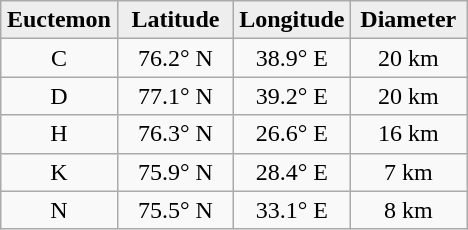<table class="wikitable">
<tr>
<th width="25%" style="background:#eeeeee;">Euctemon</th>
<th width="25%" style="background:#eeeeee;">Latitude</th>
<th width="25%" style="background:#eeeeee;">Longitude</th>
<th width="25%" style="background:#eeeeee;">Diameter</th>
</tr>
<tr>
<td align="center">C</td>
<td align="center">76.2° N</td>
<td align="center">38.9° E</td>
<td align="center">20 km</td>
</tr>
<tr>
<td align="center">D</td>
<td align="center">77.1° N</td>
<td align="center">39.2° E</td>
<td align="center">20 km</td>
</tr>
<tr>
<td align="center">H</td>
<td align="center">76.3° N</td>
<td align="center">26.6° E</td>
<td align="center">16 km</td>
</tr>
<tr>
<td align="center">K</td>
<td align="center">75.9° N</td>
<td align="center">28.4° E</td>
<td align="center">7 km</td>
</tr>
<tr>
<td align="center">N</td>
<td align="center">75.5° N</td>
<td align="center">33.1° E</td>
<td align="center">8 km</td>
</tr>
</table>
